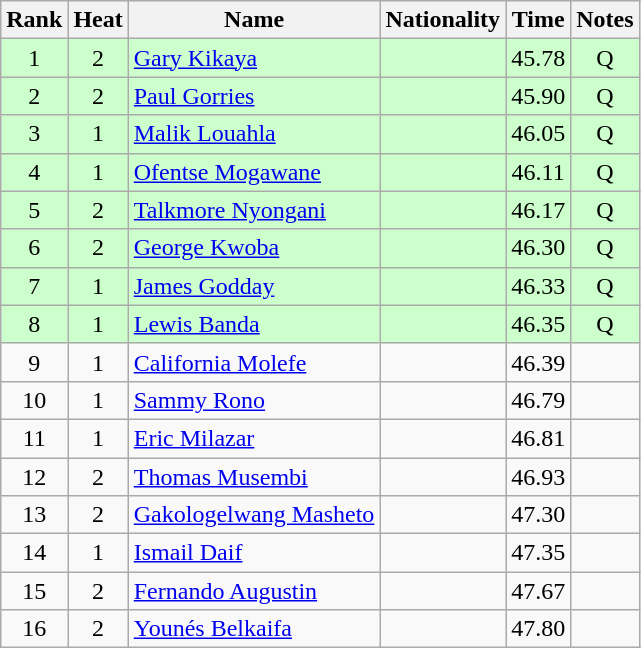<table class="wikitable sortable" style="text-align:center">
<tr>
<th>Rank</th>
<th>Heat</th>
<th>Name</th>
<th>Nationality</th>
<th>Time</th>
<th>Notes</th>
</tr>
<tr bgcolor=ccffcc>
<td>1</td>
<td>2</td>
<td align=left><a href='#'>Gary Kikaya</a></td>
<td align=left></td>
<td>45.78</td>
<td>Q</td>
</tr>
<tr bgcolor=ccffcc>
<td>2</td>
<td>2</td>
<td align=left><a href='#'>Paul Gorries</a></td>
<td align=left></td>
<td>45.90</td>
<td>Q</td>
</tr>
<tr bgcolor=ccffcc>
<td>3</td>
<td>1</td>
<td align=left><a href='#'>Malik Louahla</a></td>
<td align=left></td>
<td>46.05</td>
<td>Q</td>
</tr>
<tr bgcolor=ccffcc>
<td>4</td>
<td>1</td>
<td align=left><a href='#'>Ofentse Mogawane</a></td>
<td align=left></td>
<td>46.11</td>
<td>Q</td>
</tr>
<tr bgcolor=ccffcc>
<td>5</td>
<td>2</td>
<td align=left><a href='#'>Talkmore Nyongani</a></td>
<td align=left></td>
<td>46.17</td>
<td>Q</td>
</tr>
<tr bgcolor=ccffcc>
<td>6</td>
<td>2</td>
<td align=left><a href='#'>George Kwoba</a></td>
<td align=left></td>
<td>46.30</td>
<td>Q</td>
</tr>
<tr bgcolor=ccffcc>
<td>7</td>
<td>1</td>
<td align=left><a href='#'>James Godday</a></td>
<td align=left></td>
<td>46.33</td>
<td>Q</td>
</tr>
<tr bgcolor=ccffcc>
<td>8</td>
<td>1</td>
<td align=left><a href='#'>Lewis Banda</a></td>
<td align=left></td>
<td>46.35</td>
<td>Q</td>
</tr>
<tr>
<td>9</td>
<td>1</td>
<td align=left><a href='#'>California Molefe</a></td>
<td align=left></td>
<td>46.39</td>
<td></td>
</tr>
<tr>
<td>10</td>
<td>1</td>
<td align=left><a href='#'>Sammy Rono</a></td>
<td align=left></td>
<td>46.79</td>
<td></td>
</tr>
<tr>
<td>11</td>
<td>1</td>
<td align=left><a href='#'>Eric Milazar</a></td>
<td align=left></td>
<td>46.81</td>
<td></td>
</tr>
<tr>
<td>12</td>
<td>2</td>
<td align=left><a href='#'>Thomas Musembi</a></td>
<td align=left></td>
<td>46.93</td>
<td></td>
</tr>
<tr>
<td>13</td>
<td>2</td>
<td align=left><a href='#'>Gakologelwang Masheto</a></td>
<td align=left></td>
<td>47.30</td>
<td></td>
</tr>
<tr>
<td>14</td>
<td>1</td>
<td align=left><a href='#'>Ismail Daif</a></td>
<td align=left></td>
<td>47.35</td>
<td></td>
</tr>
<tr>
<td>15</td>
<td>2</td>
<td align=left><a href='#'>Fernando Augustin</a></td>
<td align=left></td>
<td>47.67</td>
<td></td>
</tr>
<tr>
<td>16</td>
<td>2</td>
<td align=left><a href='#'>Younés Belkaifa</a></td>
<td align=left></td>
<td>47.80</td>
<td></td>
</tr>
</table>
